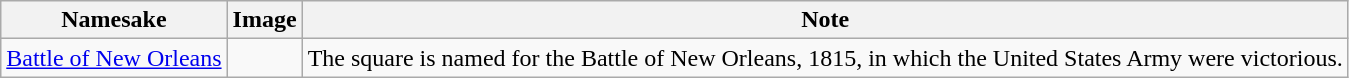<table class="wikitable">
<tr>
<th>Namesake</th>
<th>Image</th>
<th>Note</th>
</tr>
<tr>
<td><a href='#'>Battle of New Orleans</a></td>
<td></td>
<td>The square is named for the Battle of New Orleans, 1815, in which the United States Army were victorious.</td>
</tr>
</table>
